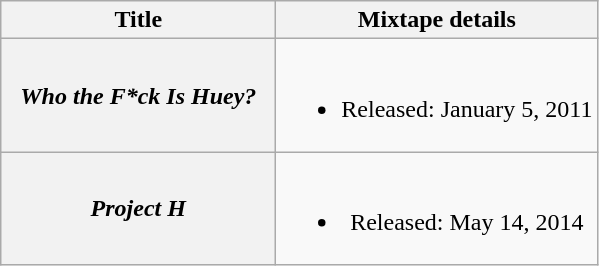<table class="wikitable plainrowheaders" style="text-align:center;">
<tr>
<th scope="col" style="width:11em;">Title</th>
<th scope="col">Mixtape details</th>
</tr>
<tr>
<th scope="row"><em>Who the F*ck Is Huey?</em></th>
<td><br><ul><li>Released: January 5, 2011</li></ul></td>
</tr>
<tr>
<th scope="row"><em>Project H</em></th>
<td><br><ul><li>Released: May 14, 2014</li></ul></td>
</tr>
</table>
